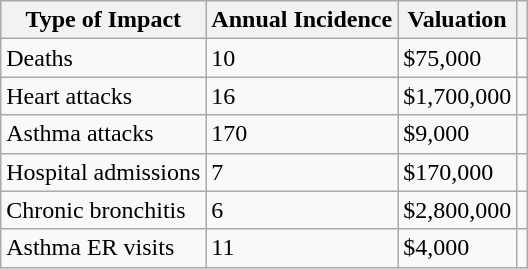<table class="wikitable">
<tr>
<th>Type of Impact</th>
<th>Annual Incidence</th>
<th>Valuation</th>
<th></th>
</tr>
<tr>
<td>Deaths</td>
<td>10</td>
<td>$75,000</td>
<td></td>
</tr>
<tr>
<td>Heart attacks</td>
<td>16</td>
<td>$1,700,000</td>
<td></td>
</tr>
<tr>
<td>Asthma attacks</td>
<td>170</td>
<td>$9,000</td>
<td></td>
</tr>
<tr>
<td>Hospital admissions</td>
<td>7</td>
<td>$170,000</td>
<td></td>
</tr>
<tr>
<td>Chronic bronchitis</td>
<td>6</td>
<td>$2,800,000</td>
<td></td>
</tr>
<tr>
<td>Asthma ER visits</td>
<td>11</td>
<td>$4,000</td>
<td></td>
</tr>
</table>
